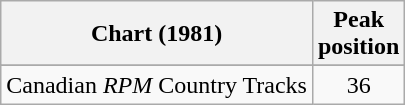<table class="wikitable sortable">
<tr>
<th align="left">Chart (1981)</th>
<th align="center">Peak<br>position</th>
</tr>
<tr>
</tr>
<tr>
<td align="left">Canadian <em>RPM</em> Country Tracks</td>
<td align="center">36</td>
</tr>
</table>
